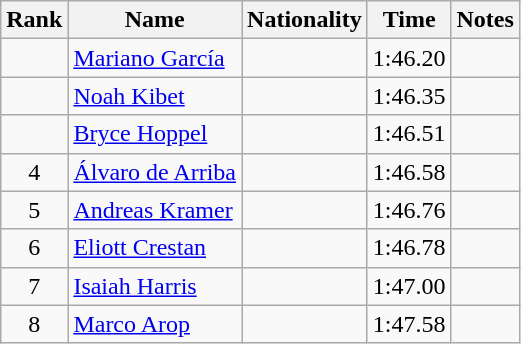<table class="wikitable sortable" style="text-align:center">
<tr>
<th>Rank</th>
<th>Name</th>
<th>Nationality</th>
<th>Time</th>
<th>Notes</th>
</tr>
<tr>
<td></td>
<td align="left"><a href='#'>Mariano García</a></td>
<td align=left></td>
<td>1:46.20</td>
<td></td>
</tr>
<tr>
<td></td>
<td align="left"><a href='#'>Noah Kibet</a></td>
<td align=left></td>
<td>1:46.35</td>
<td></td>
</tr>
<tr>
<td></td>
<td align="left"><a href='#'>Bryce Hoppel</a></td>
<td align=left></td>
<td>1:46.51</td>
<td></td>
</tr>
<tr>
<td>4</td>
<td align="left"><a href='#'>Álvaro de Arriba</a></td>
<td align=left></td>
<td>1:46.58</td>
<td></td>
</tr>
<tr>
<td>5</td>
<td align="left"><a href='#'>Andreas Kramer</a></td>
<td align=left></td>
<td>1:46.76</td>
<td></td>
</tr>
<tr>
<td>6</td>
<td align="left"><a href='#'>Eliott Crestan</a></td>
<td align=left></td>
<td>1:46.78</td>
<td></td>
</tr>
<tr>
<td>7</td>
<td align="left"><a href='#'>Isaiah Harris</a></td>
<td align=left></td>
<td>1:47.00</td>
<td></td>
</tr>
<tr>
<td>8</td>
<td align="left"><a href='#'>Marco Arop</a></td>
<td align=left></td>
<td>1:47.58</td>
<td></td>
</tr>
</table>
